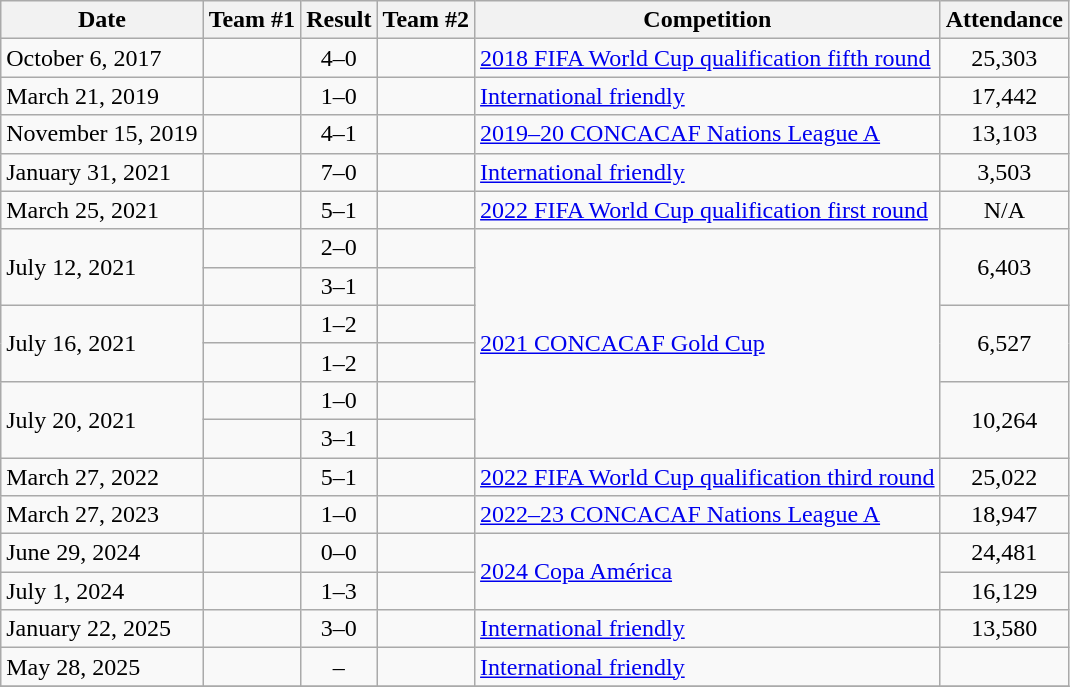<table class="wikitable">
<tr>
<th>Date</th>
<th>Team #1</th>
<th>Result</th>
<th>Team #2</th>
<th>Competition</th>
<th>Attendance</th>
</tr>
<tr>
<td>October 6, 2017</td>
<td></td>
<td style="text-align:center;">4–0</td>
<td></td>
<td><a href='#'>2018 FIFA World Cup qualification fifth round</a></td>
<td style="text-align:center;">25,303</td>
</tr>
<tr>
<td>March 21, 2019</td>
<td></td>
<td style="text-align:center;">1–0</td>
<td></td>
<td><a href='#'>International friendly</a></td>
<td style="text-align:center;">17,442</td>
</tr>
<tr>
<td>November 15, 2019</td>
<td></td>
<td style="text-align:center;">4–1</td>
<td></td>
<td><a href='#'>2019–20 CONCACAF Nations League A</a></td>
<td style="text-align:center;">13,103</td>
</tr>
<tr>
<td>January 31, 2021</td>
<td></td>
<td style="text-align:center;">7–0</td>
<td></td>
<td><a href='#'>International friendly</a></td>
<td style="text-align:center;">3,503</td>
</tr>
<tr>
<td>March 25, 2021</td>
<td></td>
<td style="text-align:center;">5–1</td>
<td></td>
<td><a href='#'>2022 FIFA World Cup qualification first round</a></td>
<td style="text-align:center;">N/A</td>
</tr>
<tr>
<td rowspan="2">July 12, 2021</td>
<td></td>
<td style="text-align:center;">2–0</td>
<td></td>
<td rowspan="6"><a href='#'>2021 CONCACAF Gold Cup</a></td>
<td rowspan="2" style="text-align:center;">6,403</td>
</tr>
<tr>
<td></td>
<td style="text-align:center;">3–1</td>
<td></td>
</tr>
<tr>
<td rowspan="2">July 16, 2021</td>
<td></td>
<td style="text-align:center;">1–2</td>
<td></td>
<td rowspan="2" style="text-align:center;">6,527</td>
</tr>
<tr>
<td></td>
<td style="text-align:center;">1–2</td>
<td></td>
</tr>
<tr>
<td rowspan="2">July 20, 2021</td>
<td></td>
<td style="text-align:center;">1–0</td>
<td></td>
<td rowspan="2" style="text-align:center;">10,264</td>
</tr>
<tr>
<td></td>
<td style="text-align:center;">3–1</td>
<td></td>
</tr>
<tr>
<td>March 27, 2022</td>
<td></td>
<td style="text-align:center;">5–1</td>
<td></td>
<td><a href='#'>2022 FIFA World Cup qualification third round</a></td>
<td style="text-align:center;">25,022</td>
</tr>
<tr>
<td>March 27, 2023</td>
<td></td>
<td style="text-align:center;">1–0</td>
<td></td>
<td><a href='#'>2022–23 CONCACAF Nations League A</a></td>
<td style="text-align:center;">18,947</td>
</tr>
<tr>
<td>June 29, 2024</td>
<td></td>
<td style="text-align:center;">0–0</td>
<td></td>
<td rowspan=2><a href='#'>2024 Copa América</a></td>
<td style="text-align:center;">24,481</td>
</tr>
<tr>
<td>July 1, 2024</td>
<td></td>
<td style="text-align:center;">1–3</td>
<td></td>
<td style="text-align:center;">16,129</td>
</tr>
<tr>
<td>January 22, 2025</td>
<td></td>
<td style="text-align:center;">3–0</td>
<td></td>
<td><a href='#'>International friendly</a></td>
<td style="text-align:center;">13,580</td>
</tr>
<tr>
<td>May 28, 2025</td>
<td></td>
<td style="text-align:center;">–</td>
<td></td>
<td><a href='#'>International friendly</a></td>
<td style="text-align:center;"></td>
</tr>
<tr>
</tr>
</table>
